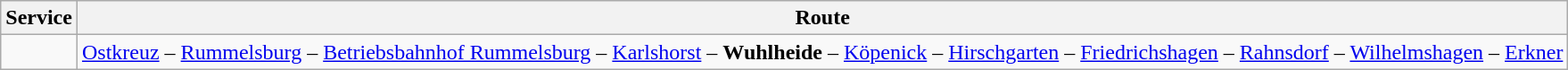<table class="wikitable vatop">
<tr>
<th>Service</th>
<th>Route</th>
</tr>
<tr>
<td></td>
<td><a href='#'>Ostkreuz</a> – <a href='#'>Rummelsburg</a> – <a href='#'>Betriebsbahnhof Rummelsburg</a> – <a href='#'>Karlshorst</a> – <strong>Wuhlheide</strong> – <a href='#'>Köpenick</a> – <a href='#'>Hirschgarten</a> – <a href='#'>Friedrichshagen</a> – <a href='#'>Rahnsdorf</a> – <a href='#'>Wilhelmshagen</a> – <a href='#'>Erkner</a></td>
</tr>
</table>
